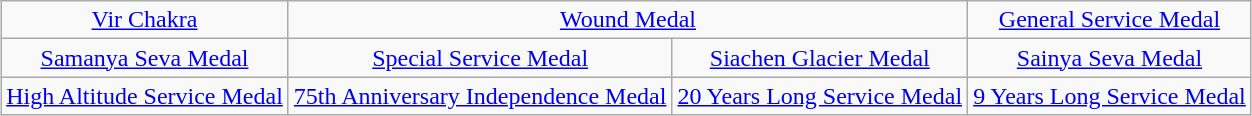<table class="wikitable" style="margin:1em auto; text-align:center;">
<tr>
<td><a href='#'>Vir Chakra</a></td>
<td colspan="2" align="centre"><a href='#'>Wound Medal</a></td>
<td><a href='#'>General Service Medal</a></td>
</tr>
<tr>
<td><a href='#'>Samanya Seva Medal</a></td>
<td><a href='#'>Special Service Medal</a></td>
<td><a href='#'>Siachen Glacier Medal</a></td>
<td><a href='#'>Sainya Seva Medal</a></td>
</tr>
<tr>
<td><a href='#'>High Altitude Service Medal</a></td>
<td><a href='#'>75th Anniversary Independence Medal</a></td>
<td><a href='#'>20 Years Long Service Medal</a></td>
<td><a href='#'>9 Years Long Service Medal</a></td>
</tr>
</table>
